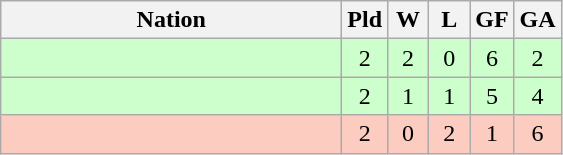<table class=wikitable style="text-align:center">
<tr>
<th width=220>Nation</th>
<th width=20>Pld</th>
<th width=20>W</th>
<th width=20>L</th>
<th width=20>GF</th>
<th width=20>GA</th>
</tr>
<tr bgcolor="#ccffcc">
<td align=left></td>
<td>2</td>
<td>2</td>
<td>0</td>
<td>6</td>
<td>2</td>
</tr>
<tr bgcolor="#ccffcc">
<td align=left></td>
<td>2</td>
<td>1</td>
<td>1</td>
<td>5</td>
<td>4</td>
</tr>
<tr bgcolor="#fcccc">
<td align=left></td>
<td>2</td>
<td>0</td>
<td>2</td>
<td>1</td>
<td>6</td>
</tr>
</table>
